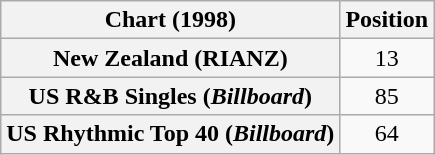<table class="wikitable sortable plainrowheaders" style="text-align:center">
<tr>
<th>Chart (1998)</th>
<th>Position</th>
</tr>
<tr>
<th scope="row">New Zealand (RIANZ)</th>
<td>13</td>
</tr>
<tr>
<th scope="row">US R&B Singles (<em>Billboard</em>)</th>
<td>85</td>
</tr>
<tr>
<th scope="row">US Rhythmic Top 40 (<em>Billboard</em>)</th>
<td>64</td>
</tr>
</table>
